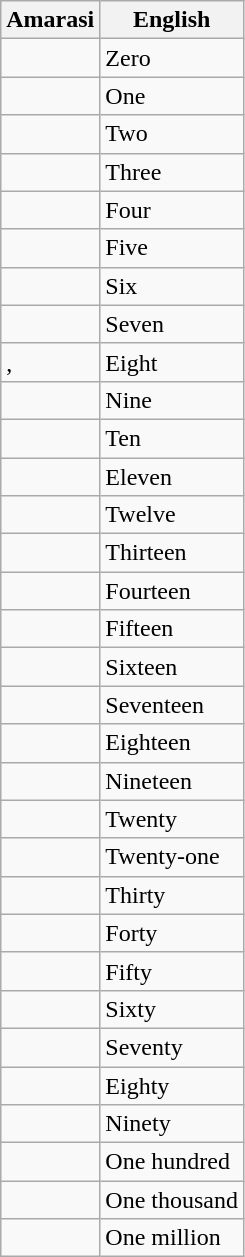<table class="wikitable">
<tr>
<th>Amarasi</th>
<th>English</th>
</tr>
<tr>
<td></td>
<td>Zero</td>
</tr>
<tr>
<td></td>
<td>One</td>
</tr>
<tr>
<td></td>
<td>Two</td>
</tr>
<tr>
<td></td>
<td>Three</td>
</tr>
<tr>
<td></td>
<td>Four</td>
</tr>
<tr>
<td></td>
<td>Five</td>
</tr>
<tr>
<td></td>
<td>Six</td>
</tr>
<tr>
<td></td>
<td>Seven</td>
</tr>
<tr>
<td>, </td>
<td>Eight</td>
</tr>
<tr>
<td></td>
<td>Nine</td>
</tr>
<tr>
<td></td>
<td>Ten</td>
</tr>
<tr>
<td></td>
<td>Eleven</td>
</tr>
<tr>
<td></td>
<td>Twelve</td>
</tr>
<tr>
<td></td>
<td>Thirteen</td>
</tr>
<tr>
<td></td>
<td>Fourteen</td>
</tr>
<tr>
<td></td>
<td>Fifteen</td>
</tr>
<tr>
<td></td>
<td>Sixteen</td>
</tr>
<tr>
<td></td>
<td>Seventeen</td>
</tr>
<tr>
<td></td>
<td>Eighteen</td>
</tr>
<tr>
<td></td>
<td>Nineteen</td>
</tr>
<tr>
<td></td>
<td>Twenty</td>
</tr>
<tr>
<td></td>
<td>Twenty-one</td>
</tr>
<tr>
<td></td>
<td>Thirty</td>
</tr>
<tr>
<td></td>
<td>Forty</td>
</tr>
<tr>
<td></td>
<td>Fifty</td>
</tr>
<tr>
<td></td>
<td>Sixty</td>
</tr>
<tr>
<td></td>
<td>Seventy</td>
</tr>
<tr>
<td></td>
<td>Eighty</td>
</tr>
<tr>
<td></td>
<td>Ninety</td>
</tr>
<tr>
<td></td>
<td>One hundred</td>
</tr>
<tr>
<td></td>
<td>One thousand</td>
</tr>
<tr>
<td></td>
<td>One million</td>
</tr>
</table>
